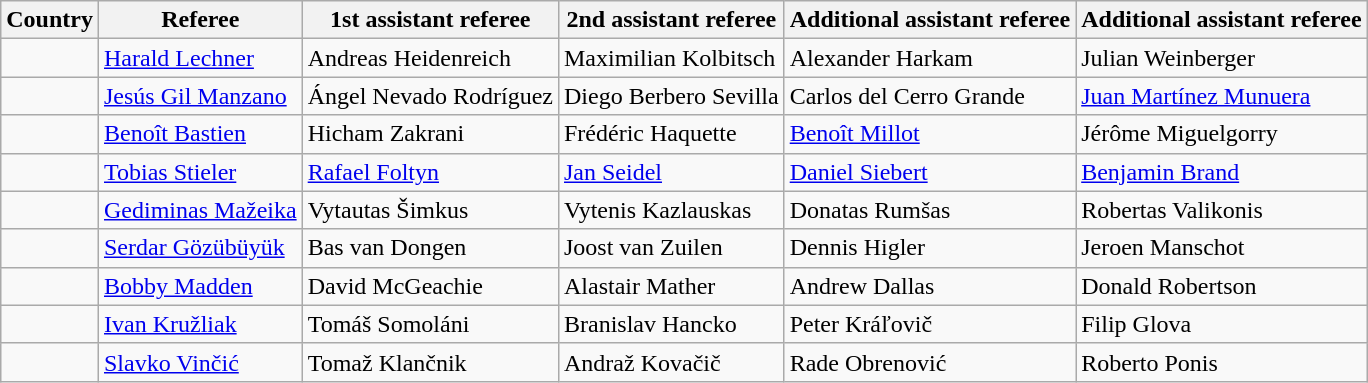<table class="wikitable">
<tr>
<th>Country</th>
<th>Referee</th>
<th>1st assistant referee</th>
<th>2nd assistant referee</th>
<th>Additional assistant referee</th>
<th>Additional assistant referee</th>
</tr>
<tr>
<td></td>
<td><a href='#'>Harald Lechner</a></td>
<td>Andreas Heidenreich</td>
<td>Maximilian Kolbitsch</td>
<td>Alexander Harkam</td>
<td>Julian Weinberger</td>
</tr>
<tr>
<td></td>
<td><a href='#'>Jesús Gil Manzano</a></td>
<td>Ángel Nevado Rodríguez</td>
<td>Diego Berbero Sevilla</td>
<td>Carlos del Cerro Grande</td>
<td><a href='#'>Juan Martínez Munuera</a></td>
</tr>
<tr>
<td></td>
<td><a href='#'>Benoît Bastien</a></td>
<td>Hicham Zakrani</td>
<td>Frédéric Haquette</td>
<td><a href='#'>Benoît Millot</a></td>
<td>Jérôme Miguelgorry</td>
</tr>
<tr>
<td></td>
<td><a href='#'>Tobias Stieler</a></td>
<td><a href='#'>Rafael Foltyn</a></td>
<td><a href='#'>Jan Seidel</a></td>
<td><a href='#'>Daniel Siebert</a></td>
<td><a href='#'>Benjamin Brand</a></td>
</tr>
<tr>
<td></td>
<td><a href='#'>Gediminas Mažeika</a></td>
<td>Vytautas Šimkus</td>
<td>Vytenis Kazlauskas</td>
<td>Donatas Rumšas</td>
<td>Robertas Valikonis</td>
</tr>
<tr>
<td></td>
<td><a href='#'>Serdar Gözübüyük</a></td>
<td>Bas van Dongen</td>
<td>Joost van Zuilen</td>
<td>Dennis Higler</td>
<td>Jeroen Manschot</td>
</tr>
<tr>
<td></td>
<td><a href='#'>Bobby Madden</a></td>
<td>David McGeachie</td>
<td>Alastair Mather</td>
<td>Andrew Dallas</td>
<td>Donald Robertson</td>
</tr>
<tr>
<td></td>
<td><a href='#'>Ivan Kružliak</a></td>
<td>Tomáš Somoláni</td>
<td>Branislav Hancko</td>
<td>Peter Kráľovič</td>
<td>Filip Glova</td>
</tr>
<tr>
<td></td>
<td><a href='#'>Slavko Vinčić</a></td>
<td>Tomaž Klančnik</td>
<td>Andraž Kovačič</td>
<td>Rade Obrenović</td>
<td>Roberto Ponis</td>
</tr>
</table>
